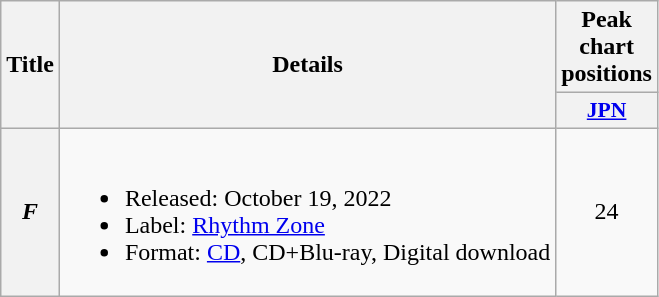<table class="wikitable plainrowheaders">
<tr class="hintergrundfarbe8">
<th scope="col" rowspan="2">Title</th>
<th scope="col" rowspan="2">Details</th>
<th scope="col">Peak chart positions</th>
</tr>
<tr>
<th scope="col" style="width:3em;font-size:90%"><a href='#'>JPN</a><br></th>
</tr>
<tr>
<th scope="row"><em>F</em></th>
<td><br><ul><li>Released: October 19, 2022</li><li>Label: <a href='#'>Rhythm Zone</a></li><li>Format: <a href='#'>CD</a>, CD+Blu-ray, Digital download</li></ul></td>
<td align="center">24</td>
</tr>
</table>
